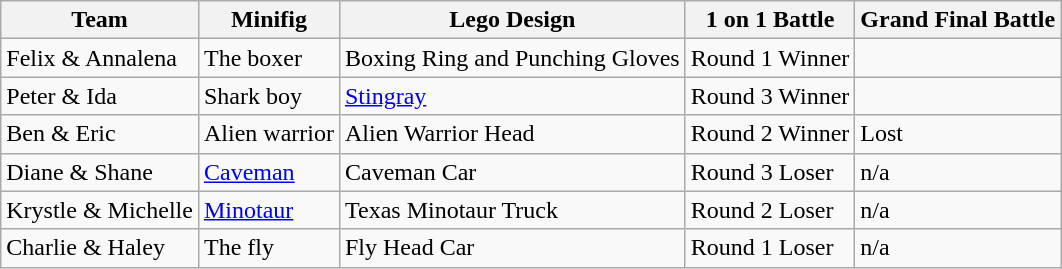<table class="wikitable">
<tr>
<th>Team</th>
<th>Minifig</th>
<th>Lego Design</th>
<th>1 on 1 Battle</th>
<th>Grand Final Battle</th>
</tr>
<tr>
<td>Felix & Annalena</td>
<td>The boxer</td>
<td>Boxing Ring and Punching Gloves</td>
<td Round 1>Round 1 Winner</td>
<td></td>
</tr>
<tr>
<td>Peter & Ida</td>
<td>Shark boy</td>
<td><a href='#'>Stingray</a></td>
<td>Round 3 Winner</td>
<td></td>
</tr>
<tr>
<td>Ben & Eric</td>
<td>Alien warrior</td>
<td>Alien Warrior Head</td>
<td>Round 2 Winner</td>
<td>Lost</td>
</tr>
<tr>
<td>Diane & Shane</td>
<td><a href='#'>Caveman</a></td>
<td>Caveman Car</td>
<td>Round 3 Loser</td>
<td>n/a</td>
</tr>
<tr>
<td>Krystle & Michelle</td>
<td><a href='#'>Minotaur</a></td>
<td>Texas Minotaur Truck</td>
<td>Round 2 Loser</td>
<td>n/a</td>
</tr>
<tr>
<td>Charlie & Haley</td>
<td>The fly</td>
<td>Fly Head Car</td>
<td>Round 1 Loser</td>
<td>n/a</td>
</tr>
</table>
